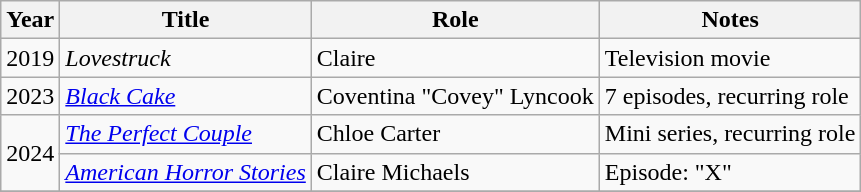<table class="wikitable sortable">
<tr>
<th>Year</th>
<th>Title</th>
<th>Role</th>
<th class="unsortable">Notes</th>
</tr>
<tr>
<td>2019</td>
<td><em>Lovestruck</em></td>
<td>Claire</td>
<td>Television movie</td>
</tr>
<tr>
<td>2023</td>
<td><em><a href='#'>Black Cake</a></em></td>
<td>Coventina "Covey" Lyncook</td>
<td>7 episodes, recurring role</td>
</tr>
<tr>
<td rowspan="2">2024</td>
<td><em><a href='#'>The Perfect Couple</a></em></td>
<td>Chloe Carter</td>
<td>Mini series, recurring role</td>
</tr>
<tr>
<td><em><a href='#'>American Horror Stories</a></em></td>
<td>Claire Michaels</td>
<td>Episode: "X"</td>
</tr>
<tr>
</tr>
</table>
